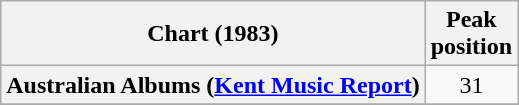<table class="wikitable sortable plainrowheaders" style="text-align:center">
<tr>
<th scope="col">Chart (1983)</th>
<th scope="col">Peak<br>position</th>
</tr>
<tr>
<th scope="row">Australian Albums (<a href='#'>Kent Music Report</a>)</th>
<td align="center">31</td>
</tr>
<tr>
</tr>
<tr>
</tr>
<tr>
</tr>
<tr>
</tr>
<tr>
</tr>
<tr>
</tr>
<tr>
</tr>
<tr>
</tr>
</table>
